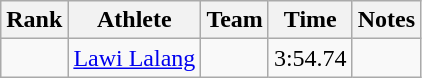<table class="wikitable sortable">
<tr>
<th>Rank</th>
<th>Athlete</th>
<th>Team</th>
<th>Time</th>
<th>Notes</th>
</tr>
<tr>
<td align=center></td>
<td><a href='#'>Lawi Lalang</a></td>
<td></td>
<td>3:54.74</td>
<td></td>
</tr>
</table>
